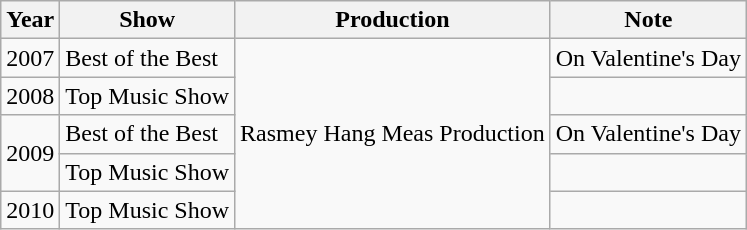<table class="wikitable">
<tr>
<th>Year</th>
<th>Show</th>
<th>Production</th>
<th>Note</th>
</tr>
<tr>
<td>2007</td>
<td>Best of the Best</td>
<td rowspan="5">Rasmey Hang Meas Production</td>
<td>On Valentine's Day</td>
</tr>
<tr>
<td>2008</td>
<td>Top Music Show</td>
<td></td>
</tr>
<tr>
<td rowspan="2">2009</td>
<td>Best of the Best</td>
<td>On Valentine's Day</td>
</tr>
<tr>
<td>Top Music Show</td>
<td></td>
</tr>
<tr>
<td>2010</td>
<td>Top Music Show</td>
<td></td>
</tr>
</table>
